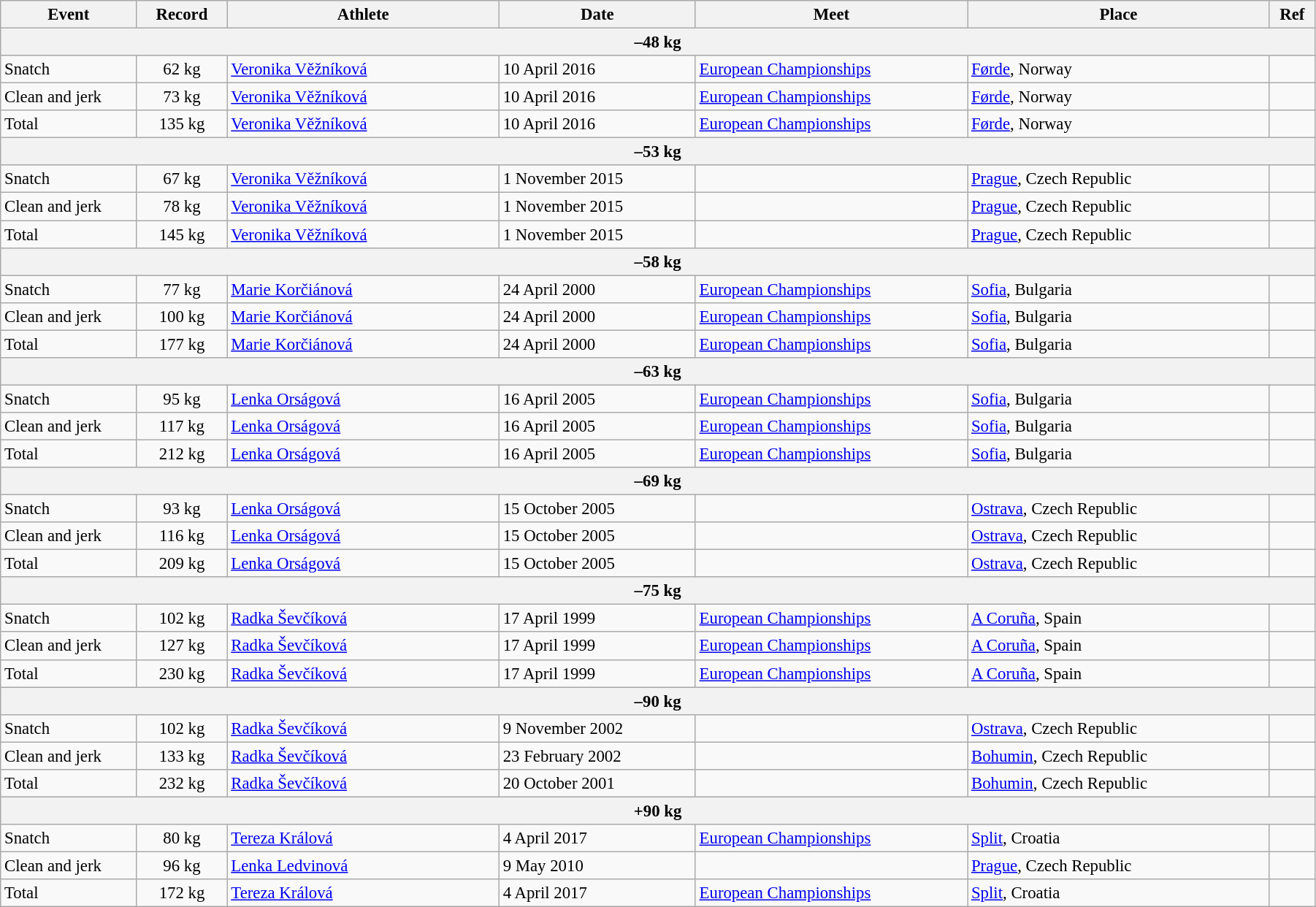<table class="wikitable" style="font-size:95%; width: 95%;">
<tr>
<th width=9%>Event</th>
<th width=6%>Record</th>
<th width=18%>Athlete</th>
<th width=13%>Date</th>
<th width=18%>Meet</th>
<th width=20%>Place</th>
<th width=3%>Ref</th>
</tr>
<tr bgcolor="#DDDDDD">
<th colspan="7">–48 kg</th>
</tr>
<tr>
<td>Snatch</td>
<td align=center>62 kg</td>
<td><a href='#'>Veronika Věžníková</a></td>
<td>10 April 2016</td>
<td><a href='#'>European Championships</a></td>
<td><a href='#'>Førde</a>, Norway</td>
<td></td>
</tr>
<tr>
<td>Clean and jerk</td>
<td align=center>73 kg</td>
<td><a href='#'>Veronika Věžníková</a></td>
<td>10 April 2016</td>
<td><a href='#'>European Championships</a></td>
<td><a href='#'>Førde</a>, Norway</td>
<td></td>
</tr>
<tr>
<td>Total</td>
<td align=center>135 kg</td>
<td><a href='#'>Veronika Věžníková</a></td>
<td>10 April 2016</td>
<td><a href='#'>European Championships</a></td>
<td><a href='#'>Førde</a>, Norway</td>
<td></td>
</tr>
<tr bgcolor="#DDDDDD">
<th colspan="7">–53 kg</th>
</tr>
<tr>
<td>Snatch</td>
<td align=center>67 kg</td>
<td><a href='#'>Veronika Věžníková</a></td>
<td>1 November 2015</td>
<td></td>
<td><a href='#'>Prague</a>, Czech Republic</td>
<td></td>
</tr>
<tr>
<td>Clean and jerk</td>
<td align=center>78 kg</td>
<td><a href='#'>Veronika Věžníková</a></td>
<td>1 November 2015</td>
<td></td>
<td><a href='#'>Prague</a>, Czech Republic</td>
<td></td>
</tr>
<tr>
<td>Total</td>
<td align=center>145 kg</td>
<td><a href='#'>Veronika Věžníková</a></td>
<td>1 November 2015</td>
<td></td>
<td><a href='#'>Prague</a>, Czech Republic</td>
<td></td>
</tr>
<tr bgcolor="#DDDDDD">
<th colspan="7">–58 kg</th>
</tr>
<tr>
<td>Snatch</td>
<td align=center>77 kg</td>
<td><a href='#'>Marie Korčiánová</a></td>
<td>24 April 2000</td>
<td><a href='#'>European Championships</a></td>
<td><a href='#'>Sofia</a>, Bulgaria</td>
<td></td>
</tr>
<tr>
<td>Clean and jerk</td>
<td align=center>100 kg</td>
<td><a href='#'>Marie Korčiánová</a></td>
<td>24 April 2000</td>
<td><a href='#'>European Championships</a></td>
<td><a href='#'>Sofia</a>, Bulgaria</td>
<td></td>
</tr>
<tr>
<td>Total</td>
<td align=center>177 kg</td>
<td><a href='#'>Marie Korčiánová</a></td>
<td>24 April 2000</td>
<td><a href='#'>European Championships</a></td>
<td><a href='#'>Sofia</a>, Bulgaria</td>
<td></td>
</tr>
<tr bgcolor="#DDDDDD">
<th colspan="7">–63 kg</th>
</tr>
<tr>
<td>Snatch</td>
<td align=center>95 kg</td>
<td><a href='#'>Lenka Orságová</a></td>
<td>16 April 2005</td>
<td><a href='#'>European Championships</a></td>
<td><a href='#'>Sofia</a>, Bulgaria</td>
<td></td>
</tr>
<tr>
<td>Clean and jerk</td>
<td align=center>117 kg</td>
<td><a href='#'>Lenka Orságová</a></td>
<td>16 April 2005</td>
<td><a href='#'>European Championships</a></td>
<td><a href='#'>Sofia</a>, Bulgaria</td>
<td></td>
</tr>
<tr>
<td>Total</td>
<td align=center>212 kg</td>
<td><a href='#'>Lenka Orságová</a></td>
<td>16 April 2005</td>
<td><a href='#'>European Championships</a></td>
<td><a href='#'>Sofia</a>, Bulgaria</td>
<td></td>
</tr>
<tr bgcolor="#DDDDDD">
<th colspan="7">–69 kg</th>
</tr>
<tr>
<td>Snatch</td>
<td align=center>93 kg</td>
<td><a href='#'>Lenka Orságová</a></td>
<td>15 October 2005</td>
<td></td>
<td><a href='#'>Ostrava</a>, Czech Republic</td>
<td></td>
</tr>
<tr>
<td>Clean and jerk</td>
<td align=center>116 kg</td>
<td><a href='#'>Lenka Orságová</a></td>
<td>15 October 2005</td>
<td></td>
<td><a href='#'>Ostrava</a>, Czech Republic</td>
<td></td>
</tr>
<tr>
<td>Total</td>
<td align=center>209 kg</td>
<td><a href='#'>Lenka Orságová</a></td>
<td>15 October 2005</td>
<td></td>
<td><a href='#'>Ostrava</a>, Czech Republic</td>
<td></td>
</tr>
<tr bgcolor="#DDDDDD">
<th colspan="7">–75 kg</th>
</tr>
<tr>
<td>Snatch</td>
<td align=center>102 kg</td>
<td><a href='#'>Radka Ševčíková</a></td>
<td>17 April 1999</td>
<td><a href='#'>European Championships</a></td>
<td><a href='#'>A Coruña</a>, Spain</td>
<td></td>
</tr>
<tr>
<td>Clean and jerk</td>
<td align=center>127 kg</td>
<td><a href='#'>Radka Ševčíková</a></td>
<td>17 April 1999</td>
<td><a href='#'>European Championships</a></td>
<td><a href='#'>A Coruña</a>, Spain</td>
<td></td>
</tr>
<tr>
<td>Total</td>
<td align=center>230 kg</td>
<td><a href='#'>Radka Ševčíková</a></td>
<td>17 April 1999</td>
<td><a href='#'>European Championships</a></td>
<td><a href='#'>A Coruña</a>, Spain</td>
<td></td>
</tr>
<tr bgcolor="#DDDDDD">
<th colspan="7">–90 kg</th>
</tr>
<tr>
<td>Snatch</td>
<td align=center>102 kg</td>
<td><a href='#'>Radka Ševčíková</a></td>
<td>9 November 2002</td>
<td></td>
<td><a href='#'>Ostrava</a>, Czech Republic</td>
<td></td>
</tr>
<tr>
<td>Clean and jerk</td>
<td align=center>133 kg</td>
<td><a href='#'>Radka Ševčíková</a></td>
<td>23 February 2002</td>
<td></td>
<td><a href='#'>Bohumin</a>, Czech Republic</td>
<td></td>
</tr>
<tr>
<td>Total</td>
<td align=center>232 kg</td>
<td><a href='#'>Radka Ševčíková</a></td>
<td>20 October 2001</td>
<td></td>
<td><a href='#'>Bohumin</a>, Czech Republic</td>
<td></td>
</tr>
<tr bgcolor="#DDDDDD">
<th colspan="7">+90 kg</th>
</tr>
<tr>
<td>Snatch</td>
<td align=center>80 kg</td>
<td><a href='#'>Tereza Králová</a></td>
<td>4 April 2017</td>
<td><a href='#'>European Championships</a></td>
<td><a href='#'>Split</a>, Croatia</td>
<td></td>
</tr>
<tr>
<td>Clean and jerk</td>
<td align=center>96 kg</td>
<td><a href='#'>Lenka Ledvinová</a></td>
<td>9 May 2010</td>
<td></td>
<td><a href='#'>Prague</a>, Czech Republic</td>
<td></td>
</tr>
<tr>
<td>Total</td>
<td align=center>172 kg</td>
<td><a href='#'>Tereza Králová</a></td>
<td>4 April 2017</td>
<td><a href='#'>European Championships</a></td>
<td><a href='#'>Split</a>, Croatia</td>
<td></td>
</tr>
</table>
